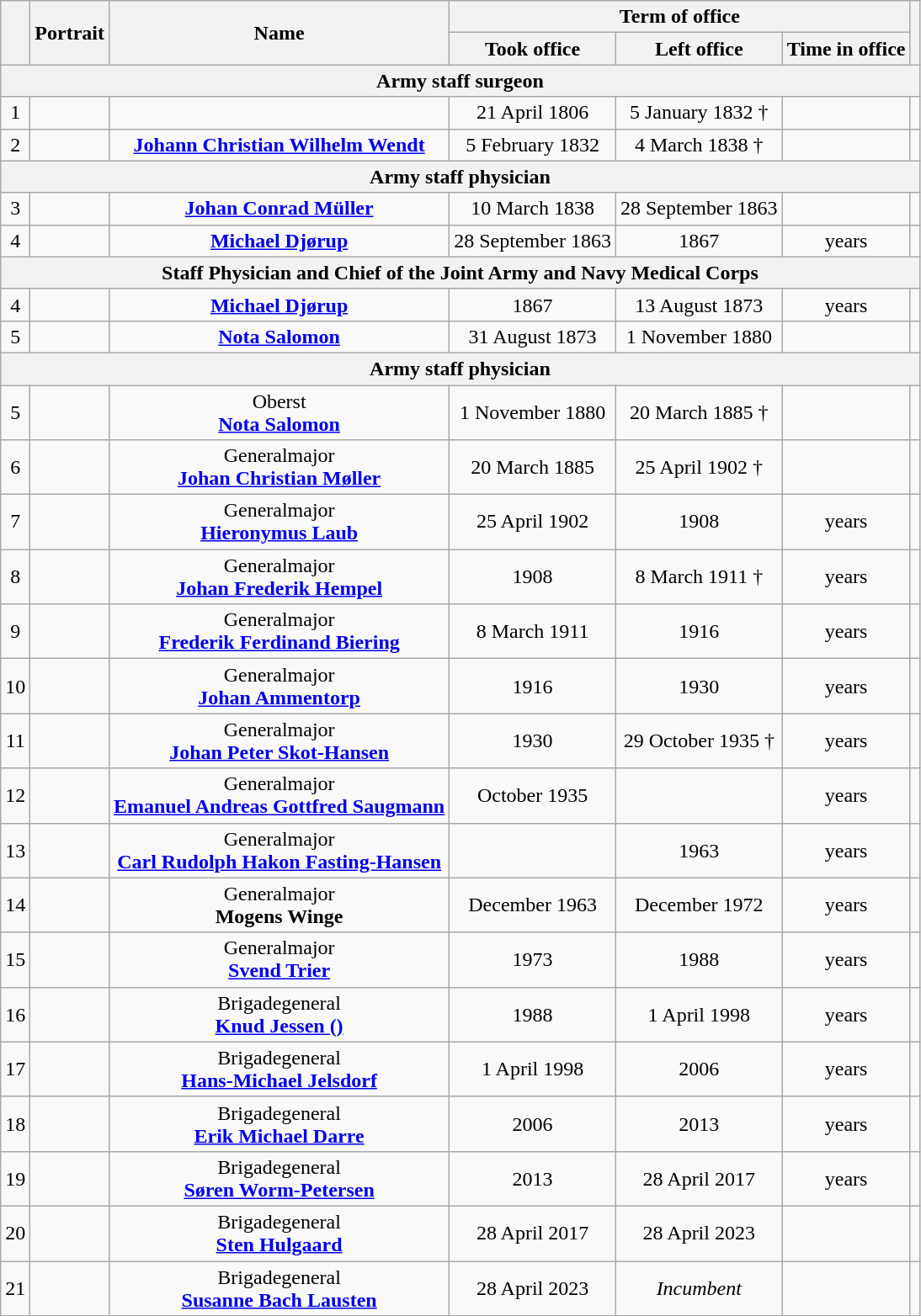<table class="wikitable" style="text-align:center">
<tr>
<th rowspan=2></th>
<th rowspan=2>Portrait</th>
<th rowspan=2>Name<br></th>
<th colspan=3>Term of office</th>
<th rowspan=2></th>
</tr>
<tr>
<th>Took office</th>
<th>Left office</th>
<th>Time in office</th>
</tr>
<tr>
<th colspan=7>Army staff surgeon<br></th>
</tr>
<tr>
<td>1</td>
<td></td>
<td><strong></strong><br></td>
<td>21 April 1806</td>
<td>5 January 1832 †</td>
<td></td>
<td></td>
</tr>
<tr>
<td>2</td>
<td></td>
<td><strong><a href='#'>Johann Christian Wilhelm Wendt</a></strong><br></td>
<td>5 February 1832</td>
<td>4 March 1838 †</td>
<td></td>
<td></td>
</tr>
<tr>
<th colspan=7>Army staff physician<br></th>
</tr>
<tr>
<td>3</td>
<td></td>
<td><strong><a href='#'>Johan Conrad Müller</a></strong><br></td>
<td>10 March 1838</td>
<td>28 September 1863</td>
<td></td>
<td></td>
</tr>
<tr>
<td>4</td>
<td></td>
<td><strong><a href='#'>Michael Djørup</a></strong><br></td>
<td>28 September 1863</td>
<td>1867</td>
<td> years</td>
<td></td>
</tr>
<tr>
<th colspan=7>Staff Physician and Chief of the Joint Army and Navy Medical Corps<br></th>
</tr>
<tr>
<td>4</td>
<td></td>
<td><strong><a href='#'>Michael Djørup</a></strong><br></td>
<td>1867</td>
<td>13 August 1873</td>
<td> years</td>
<td></td>
</tr>
<tr>
<td>5</td>
<td></td>
<td><strong><a href='#'>Nota Salomon</a></strong><br></td>
<td>31 August 1873</td>
<td>1 November 1880</td>
<td></td>
<td></td>
</tr>
<tr>
<th colspan=7>Army staff physician<br></th>
</tr>
<tr>
<td>5</td>
<td></td>
<td>Oberst<br><strong><a href='#'>Nota Salomon</a></strong><br></td>
<td>1 November 1880</td>
<td>20 March 1885 †</td>
<td></td>
<td></td>
</tr>
<tr>
<td>6</td>
<td></td>
<td>Generalmajor<br><strong><a href='#'>Johan Christian Møller</a></strong><br></td>
<td>20 March 1885</td>
<td>25 April 1902 †</td>
<td></td>
<td></td>
</tr>
<tr>
<td>7</td>
<td></td>
<td>Generalmajor<br><strong><a href='#'>Hieronymus Laub</a></strong><br></td>
<td>25 April 1902</td>
<td>1908</td>
<td> years</td>
<td></td>
</tr>
<tr>
<td>8</td>
<td></td>
<td>Generalmajor<br><strong><a href='#'>Johan Frederik Hempel</a></strong><br></td>
<td>1908</td>
<td>8 March 1911 †</td>
<td> years</td>
<td></td>
</tr>
<tr>
<td>9</td>
<td></td>
<td>Generalmajor<br><strong><a href='#'>Frederik Ferdinand Biering</a></strong><br></td>
<td>8 March 1911</td>
<td>1916</td>
<td> years</td>
<td></td>
</tr>
<tr>
<td>10</td>
<td></td>
<td>Generalmajor<br><strong><a href='#'>Johan Ammentorp</a></strong><br></td>
<td>1916</td>
<td>1930</td>
<td> years</td>
<td></td>
</tr>
<tr>
<td>11</td>
<td></td>
<td>Generalmajor<br><strong><a href='#'>Johan Peter Skot-Hansen</a></strong><br></td>
<td>1930</td>
<td>29 October 1935 †</td>
<td> years</td>
<td></td>
</tr>
<tr>
<td>12</td>
<td></td>
<td>Generalmajor<br><strong><a href='#'>Emanuel Andreas Gottfred Saugmann</a></strong><br></td>
<td>October 1935</td>
<td></td>
<td> years</td>
<td></td>
</tr>
<tr>
<td>13</td>
<td></td>
<td>Generalmajor<br><strong><a href='#'>Carl Rudolph Hakon Fasting-Hansen</a></strong><br></td>
<td></td>
<td>1963</td>
<td> years</td>
<td></td>
</tr>
<tr>
<td>14</td>
<td></td>
<td>Generalmajor<br><strong>Mogens Winge</strong><br></td>
<td>December 1963</td>
<td>December 1972</td>
<td> years</td>
<td></td>
</tr>
<tr>
<td>15</td>
<td></td>
<td>Generalmajor<br><strong><a href='#'>Svend Trier</a></strong><br></td>
<td>1973</td>
<td>1988</td>
<td> years</td>
<td></td>
</tr>
<tr>
<td>16</td>
<td></td>
<td>Brigadegeneral<br><strong><a href='#'>Knud Jessen ()</a></strong><br></td>
<td>1988</td>
<td>1 April 1998</td>
<td> years</td>
<td></td>
</tr>
<tr>
<td>17</td>
<td></td>
<td>Brigadegeneral<br><strong><a href='#'>Hans-Michael Jelsdorf</a></strong><br></td>
<td>1 April 1998</td>
<td>2006</td>
<td> years</td>
<td></td>
</tr>
<tr>
<td>18</td>
<td></td>
<td>Brigadegeneral<br><strong><a href='#'>Erik Michael Darre</a></strong><br></td>
<td>2006</td>
<td>2013</td>
<td> years</td>
<td></td>
</tr>
<tr>
<td>19</td>
<td></td>
<td>Brigadegeneral<br><strong><a href='#'>Søren Worm-Petersen</a></strong><br></td>
<td>2013</td>
<td>28 April 2017</td>
<td> years</td>
<td></td>
</tr>
<tr>
<td>20</td>
<td></td>
<td>Brigadegeneral<br><strong><a href='#'>Sten Hulgaard</a></strong><br></td>
<td>28 April 2017</td>
<td>28 April 2023</td>
<td></td>
<td></td>
</tr>
<tr>
<td>21</td>
<td></td>
<td>Brigadegeneral<br><strong><a href='#'>Susanne Bach Lausten</a></strong><br></td>
<td>28 April 2023</td>
<td><em>Incumbent</em></td>
<td></td>
<td></td>
</tr>
</table>
